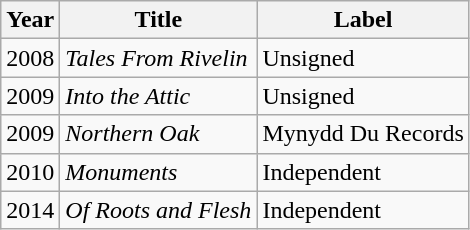<table class="wikitable">
<tr>
<th>Year</th>
<th>Title</th>
<th>Label</th>
</tr>
<tr>
<td>2008</td>
<td><em>Tales From Rivelin</em></td>
<td>Unsigned</td>
</tr>
<tr>
<td>2009</td>
<td><em>Into the Attic</em></td>
<td>Unsigned</td>
</tr>
<tr>
<td>2009</td>
<td><em>Northern Oak</em></td>
<td>Mynydd Du Records</td>
</tr>
<tr>
<td>2010</td>
<td><em>Monuments</em></td>
<td>Independent</td>
</tr>
<tr>
<td>2014</td>
<td><em>Of Roots and Flesh</em></td>
<td>Independent</td>
</tr>
</table>
